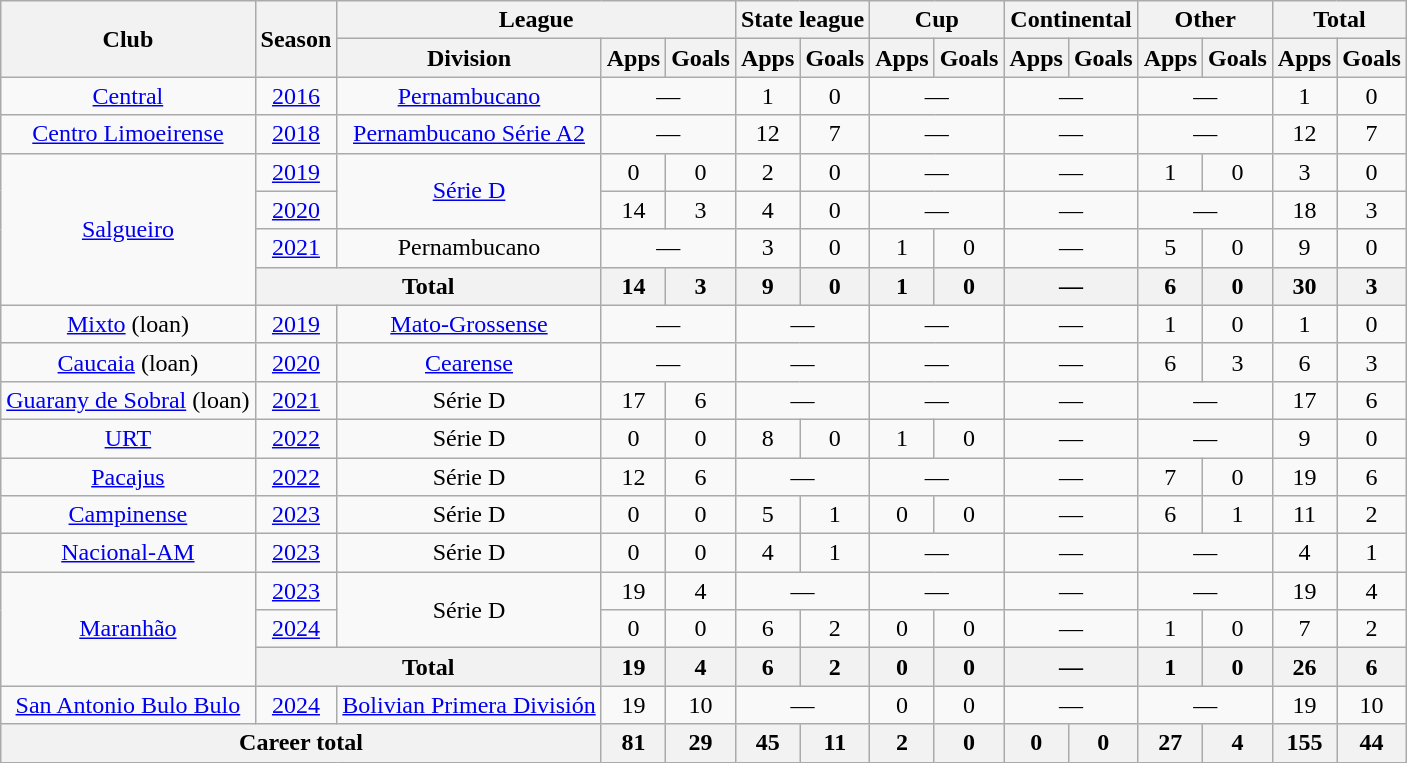<table class="wikitable" style="text-align:center">
<tr>
<th rowspan="2">Club</th>
<th rowspan="2">Season</th>
<th colspan="3">League</th>
<th colspan="2">State league</th>
<th colspan="2">Cup</th>
<th colspan="2">Continental</th>
<th colspan="2">Other</th>
<th colspan="2">Total</th>
</tr>
<tr>
<th>Division</th>
<th>Apps</th>
<th>Goals</th>
<th>Apps</th>
<th>Goals</th>
<th>Apps</th>
<th>Goals</th>
<th>Apps</th>
<th>Goals</th>
<th>Apps</th>
<th>Goals</th>
<th>Apps</th>
<th>Goals</th>
</tr>
<tr>
<td><a href='#'>Central</a></td>
<td><a href='#'>2016</a></td>
<td><a href='#'>Pernambucano</a></td>
<td colspan="2">—</td>
<td>1</td>
<td>0</td>
<td colspan="2">—</td>
<td colspan="2">—</td>
<td colspan="2">—</td>
<td>1</td>
<td>0</td>
</tr>
<tr>
<td><a href='#'>Centro Limoeirense</a></td>
<td><a href='#'>2018</a></td>
<td><a href='#'>Pernambucano Série A2</a></td>
<td colspan="2">—</td>
<td>12</td>
<td>7</td>
<td colspan="2">—</td>
<td colspan="2">—</td>
<td colspan="2">—</td>
<td>12</td>
<td>7</td>
</tr>
<tr>
<td rowspan="4"><a href='#'>Salgueiro</a></td>
<td><a href='#'>2019</a></td>
<td rowspan="2"><a href='#'>Série D</a></td>
<td>0</td>
<td>0</td>
<td>2</td>
<td>0</td>
<td colspan="2">—</td>
<td colspan="2">—</td>
<td>1</td>
<td>0</td>
<td>3</td>
<td>0</td>
</tr>
<tr>
<td><a href='#'>2020</a></td>
<td>14</td>
<td>3</td>
<td>4</td>
<td>0</td>
<td colspan="2">—</td>
<td colspan="2">—</td>
<td colspan="2">—</td>
<td>18</td>
<td>3</td>
</tr>
<tr>
<td><a href='#'>2021</a></td>
<td>Pernambucano</td>
<td colspan="2">—</td>
<td>3</td>
<td>0</td>
<td>1</td>
<td>0</td>
<td colspan="2">—</td>
<td>5</td>
<td>0</td>
<td>9</td>
<td>0</td>
</tr>
<tr>
<th colspan="2">Total</th>
<th>14</th>
<th>3</th>
<th>9</th>
<th>0</th>
<th>1</th>
<th>0</th>
<th colspan="2">—</th>
<th>6</th>
<th>0</th>
<th>30</th>
<th>3</th>
</tr>
<tr>
<td><a href='#'>Mixto</a> (loan)</td>
<td><a href='#'>2019</a></td>
<td><a href='#'>Mato-Grossense</a></td>
<td colspan="2">—</td>
<td colspan="2">—</td>
<td colspan="2">—</td>
<td colspan="2">—</td>
<td>1</td>
<td>0</td>
<td>1</td>
<td>0</td>
</tr>
<tr>
<td><a href='#'>Caucaia</a> (loan)</td>
<td><a href='#'>2020</a></td>
<td><a href='#'>Cearense</a></td>
<td colspan="2">—</td>
<td colspan="2">—</td>
<td colspan="2">—</td>
<td colspan="2">—</td>
<td>6</td>
<td>3</td>
<td>6</td>
<td>3</td>
</tr>
<tr>
<td><a href='#'>Guarany de Sobral</a> (loan)</td>
<td><a href='#'>2021</a></td>
<td>Série D</td>
<td>17</td>
<td>6</td>
<td colspan="2">—</td>
<td colspan="2">—</td>
<td colspan="2">—</td>
<td colspan="2">—</td>
<td>17</td>
<td>6</td>
</tr>
<tr>
<td><a href='#'>URT</a></td>
<td><a href='#'>2022</a></td>
<td>Série D</td>
<td>0</td>
<td>0</td>
<td>8</td>
<td>0</td>
<td>1</td>
<td>0</td>
<td colspan="2">—</td>
<td colspan="2">—</td>
<td>9</td>
<td>0</td>
</tr>
<tr>
<td><a href='#'>Pacajus</a></td>
<td><a href='#'>2022</a></td>
<td>Série D</td>
<td>12</td>
<td>6</td>
<td colspan="2">—</td>
<td colspan="2">—</td>
<td colspan="2">—</td>
<td>7</td>
<td>0</td>
<td>19</td>
<td>6</td>
</tr>
<tr>
<td><a href='#'>Campinense</a></td>
<td><a href='#'>2023</a></td>
<td>Série D</td>
<td>0</td>
<td>0</td>
<td>5</td>
<td>1</td>
<td>0</td>
<td>0</td>
<td colspan="2">—</td>
<td>6</td>
<td>1</td>
<td>11</td>
<td>2</td>
</tr>
<tr>
<td><a href='#'>Nacional-AM</a></td>
<td><a href='#'>2023</a></td>
<td>Série D</td>
<td>0</td>
<td>0</td>
<td>4</td>
<td>1</td>
<td colspan="2">—</td>
<td colspan="2">—</td>
<td colspan="2">—</td>
<td>4</td>
<td>1</td>
</tr>
<tr>
<td rowspan="3"><a href='#'>Maranhão</a></td>
<td><a href='#'>2023</a></td>
<td rowspan="2">Série D</td>
<td>19</td>
<td>4</td>
<td colspan="2">—</td>
<td colspan="2">—</td>
<td colspan="2">—</td>
<td colspan="2">—</td>
<td>19</td>
<td>4</td>
</tr>
<tr>
<td><a href='#'>2024</a></td>
<td>0</td>
<td>0</td>
<td>6</td>
<td>2</td>
<td>0</td>
<td>0</td>
<td colspan="2">—</td>
<td>1</td>
<td>0</td>
<td>7</td>
<td>2</td>
</tr>
<tr>
<th colspan="2">Total</th>
<th>19</th>
<th>4</th>
<th>6</th>
<th>2</th>
<th>0</th>
<th>0</th>
<th colspan="2">—</th>
<th>1</th>
<th>0</th>
<th>26</th>
<th>6</th>
</tr>
<tr>
<td><a href='#'>San Antonio Bulo Bulo</a></td>
<td><a href='#'>2024</a></td>
<td><a href='#'>Bolivian Primera División</a></td>
<td>19</td>
<td>10</td>
<td colspan="2">—</td>
<td>0</td>
<td>0</td>
<td colspan="2">—</td>
<td colspan="2">—</td>
<td>19</td>
<td>10</td>
</tr>
<tr>
<th colspan="3">Career total</th>
<th>81</th>
<th>29</th>
<th>45</th>
<th>11</th>
<th>2</th>
<th>0</th>
<th>0</th>
<th>0</th>
<th>27</th>
<th>4</th>
<th>155</th>
<th>44</th>
</tr>
</table>
